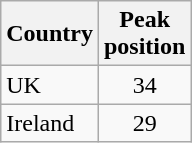<table class="wikitable">
<tr>
<th>Country</th>
<th>Peak<br>position</th>
</tr>
<tr>
<td>UK</td>
<td style="text-align:center;">34</td>
</tr>
<tr>
<td>Ireland </td>
<td style="text-align:center;">29</td>
</tr>
</table>
